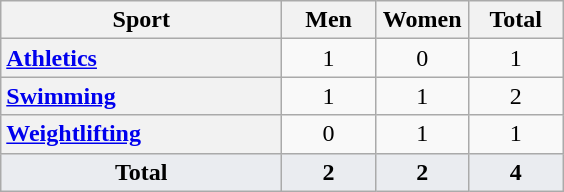<table class="wikitable sortable plainrowheaders" style="text-align:center">
<tr>
<th scope="col" style="width:180px">Sport</th>
<th scope="col" style="width:55px">Men</th>
<th scope="col" style="width:55px">Women</th>
<th scope="col" style="width:55px">Total</th>
</tr>
<tr>
<th scope="row" style="text-align:left"><a href='#'>Athletics</a></th>
<td>1</td>
<td>0</td>
<td>1</td>
</tr>
<tr>
<th scope="row" style="text-align:left"><a href='#'>Swimming</a></th>
<td>1</td>
<td>1</td>
<td>2</td>
</tr>
<tr>
<th scope="row" style="text-align:left"><a href='#'>Weightlifting</a></th>
<td>0</td>
<td>1</td>
<td>1</td>
</tr>
<tr style="background:#eaecf0;font-weight:bold;text-align:center">
<th scope="row" style="background:#eaecf0;font-weight:bold;text-align:center">Total</th>
<td>2</td>
<td>2</td>
<td>4</td>
</tr>
</table>
